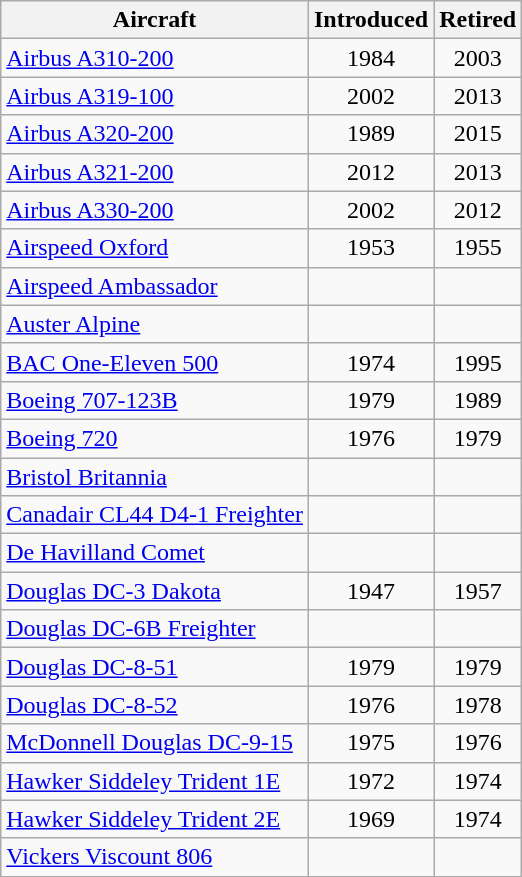<table class="wikitable" style="text-align: center">
<tr>
<th>Aircraft</th>
<th>Introduced</th>
<th>Retired</th>
</tr>
<tr>
<td style="text-align: left"><a href='#'>Airbus A310-200</a></td>
<td>1984</td>
<td>2003</td>
</tr>
<tr>
<td style="text-align: left"><a href='#'>Airbus A319-100</a></td>
<td>2002</td>
<td>2013</td>
</tr>
<tr>
<td style="text-align: left"><a href='#'>Airbus A320-200</a></td>
<td>1989</td>
<td>2015</td>
</tr>
<tr>
<td style="text-align: left"><a href='#'>Airbus A321-200</a></td>
<td>2012</td>
<td>2013</td>
</tr>
<tr>
<td style="text-align: left"><a href='#'>Airbus A330-200</a></td>
<td>2002</td>
<td>2012</td>
</tr>
<tr>
<td style="text-align: left"><a href='#'>Airspeed Oxford</a></td>
<td>1953</td>
<td>1955</td>
</tr>
<tr>
<td style="text-align: left"><a href='#'>Airspeed Ambassador</a></td>
<td></td>
<td></td>
</tr>
<tr>
<td style="text-align: left"><a href='#'>Auster Alpine</a></td>
<td></td>
<td></td>
</tr>
<tr>
<td style="text-align: left"><a href='#'>BAC One-Eleven 500</a></td>
<td>1974</td>
<td>1995</td>
</tr>
<tr>
<td style="text-align: left"><a href='#'>Boeing 707-123B</a></td>
<td>1979</td>
<td>1989</td>
</tr>
<tr>
<td style="text-align: left"><a href='#'>Boeing 720</a></td>
<td>1976</td>
<td>1979</td>
</tr>
<tr>
<td style="text-align: left"><a href='#'>Bristol Britannia</a></td>
<td></td>
<td></td>
</tr>
<tr>
<td style="text-align: left"><a href='#'>Canadair CL44 D4-1 Freighter</a></td>
<td></td>
<td></td>
</tr>
<tr>
<td style="text-align: left"><a href='#'>De Havilland Comet</a></td>
<td></td>
<td></td>
</tr>
<tr>
<td style="text-align: left"><a href='#'>Douglas DC-3 Dakota</a></td>
<td>1947</td>
<td>1957</td>
</tr>
<tr>
<td style="text-align: left"><a href='#'>Douglas DC-6B Freighter</a></td>
<td></td>
<td></td>
</tr>
<tr>
<td style="text-align: left"><a href='#'>Douglas DC-8-51</a></td>
<td>1979</td>
<td>1979</td>
</tr>
<tr>
<td style="text-align: left"><a href='#'>Douglas DC-8-52</a></td>
<td>1976</td>
<td>1978</td>
</tr>
<tr>
<td style="text-align: left"><a href='#'>McDonnell Douglas DC-9-15</a></td>
<td>1975</td>
<td>1976</td>
</tr>
<tr>
<td style="text-align: left"><a href='#'>Hawker Siddeley Trident 1E</a></td>
<td>1972</td>
<td>1974</td>
</tr>
<tr>
<td style="text-align: left"><a href='#'>Hawker Siddeley Trident 2E</a></td>
<td>1969</td>
<td>1974</td>
</tr>
<tr>
<td style="text-align: left"><a href='#'>Vickers Viscount 806</a></td>
<td></td>
<td></td>
</tr>
</table>
